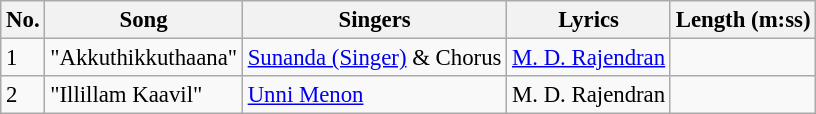<table class="wikitable" style="font-size:95%;">
<tr>
<th>No.</th>
<th>Song</th>
<th>Singers</th>
<th>Lyrics</th>
<th>Length (m:ss)</th>
</tr>
<tr>
<td>1</td>
<td>"Akkuthikkuthaana"</td>
<td><a href='#'>Sunanda (Singer)</a> & Chorus</td>
<td><a href='#'>M. D. Rajendran</a></td>
<td></td>
</tr>
<tr>
<td>2</td>
<td>"Illillam Kaavil"</td>
<td><a href='#'>Unni Menon</a></td>
<td>M. D. Rajendran</td>
<td></td>
</tr>
</table>
